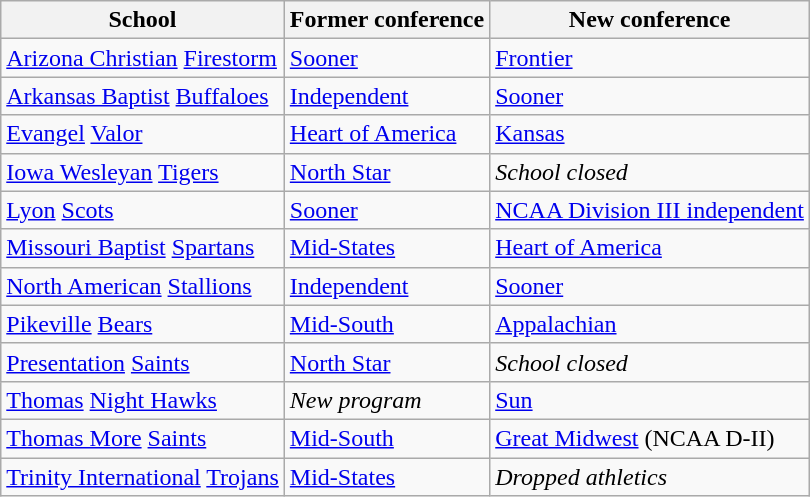<table class="wikitable sortable">
<tr>
<th>School</th>
<th>Former conference</th>
<th>New conference</th>
</tr>
<tr>
<td><a href='#'>Arizona Christian</a> <a href='#'>Firestorm</a></td>
<td><a href='#'>Sooner</a></td>
<td><a href='#'>Frontier</a></td>
</tr>
<tr>
<td><a href='#'>Arkansas Baptist</a> <a href='#'>Buffaloes</a></td>
<td><a href='#'>Independent</a></td>
<td><a href='#'>Sooner</a></td>
</tr>
<tr>
<td><a href='#'>Evangel</a> <a href='#'>Valor</a></td>
<td><a href='#'>Heart of America</a></td>
<td><a href='#'>Kansas</a></td>
</tr>
<tr>
<td><a href='#'>Iowa Wesleyan</a> <a href='#'>Tigers</a></td>
<td><a href='#'>North Star</a></td>
<td><em>School closed</em></td>
</tr>
<tr>
<td><a href='#'>Lyon</a> <a href='#'>Scots</a></td>
<td><a href='#'>Sooner</a></td>
<td><a href='#'>NCAA Division III independent</a></td>
</tr>
<tr>
<td><a href='#'>Missouri Baptist</a> <a href='#'>Spartans</a></td>
<td><a href='#'>Mid-States</a></td>
<td><a href='#'>Heart of America</a></td>
</tr>
<tr>
<td><a href='#'>North American</a> <a href='#'>Stallions</a></td>
<td><a href='#'>Independent</a></td>
<td><a href='#'>Sooner</a></td>
</tr>
<tr>
<td><a href='#'>Pikeville</a> <a href='#'>Bears</a></td>
<td><a href='#'>Mid-South</a></td>
<td><a href='#'>Appalachian</a></td>
</tr>
<tr>
<td><a href='#'>Presentation</a> <a href='#'>Saints</a></td>
<td><a href='#'>North Star</a></td>
<td><em>School closed</em></td>
</tr>
<tr>
<td><a href='#'>Thomas</a> <a href='#'>Night Hawks</a></td>
<td><em>New program</em></td>
<td><a href='#'>Sun</a></td>
</tr>
<tr>
<td><a href='#'>Thomas More</a> <a href='#'>Saints</a></td>
<td><a href='#'>Mid-South</a></td>
<td><a href='#'>Great Midwest</a> (NCAA D-II)</td>
</tr>
<tr>
<td><a href='#'>Trinity International</a> <a href='#'>Trojans</a></td>
<td><a href='#'>Mid-States</a></td>
<td><em>Dropped athletics</em></td>
</tr>
</table>
